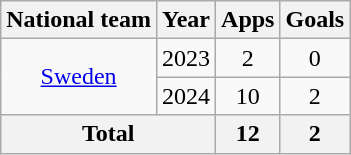<table class="wikitable" style="text-align:center">
<tr>
<th>National team</th>
<th>Year</th>
<th>Apps</th>
<th>Goals</th>
</tr>
<tr>
<td rowspan="2"><a href='#'>Sweden</a></td>
<td>2023</td>
<td>2</td>
<td>0</td>
</tr>
<tr>
<td>2024</td>
<td>10</td>
<td>2</td>
</tr>
<tr>
<th colspan="2">Total</th>
<th>12</th>
<th>2</th>
</tr>
</table>
